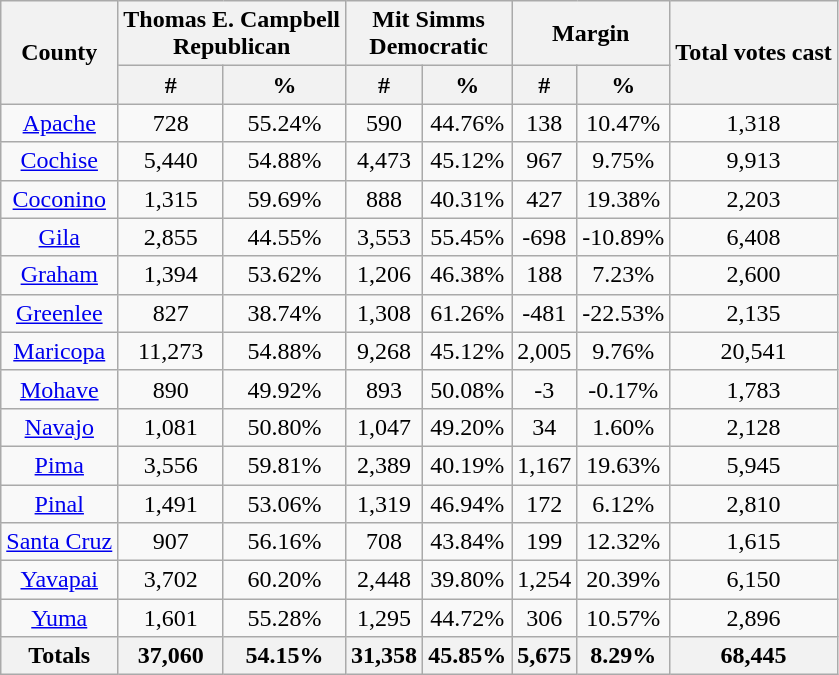<table class="wikitable sortable" style="text-align:center">
<tr>
<th rowspan="2">County</th>
<th style="text-align:center;" colspan="2">Thomas E. Campbell<br>Republican</th>
<th style="text-align:center;" colspan="2">Mit Simms<br>Democratic</th>
<th style="text-align:center;" colspan="2">Margin</th>
<th style="text-align:center;" rowspan="2">Total votes cast</th>
</tr>
<tr>
<th style="text-align:center;" data-sort-type="number">#</th>
<th style="text-align:center;" data-sort-type="number">%</th>
<th style="text-align:center;" data-sort-type="number">#</th>
<th style="text-align:center;" data-sort-type="number">%</th>
<th style="text-align:center;" data-sort-type="number">#</th>
<th style="text-align:center;" data-sort-type="number">%</th>
</tr>
<tr style="text-align:center;">
<td><a href='#'>Apache</a></td>
<td>728</td>
<td>55.24%</td>
<td>590</td>
<td>44.76%</td>
<td>138</td>
<td>10.47%</td>
<td>1,318</td>
</tr>
<tr style="text-align:center;">
<td><a href='#'>Cochise</a></td>
<td>5,440</td>
<td>54.88%</td>
<td>4,473</td>
<td>45.12%</td>
<td>967</td>
<td>9.75%</td>
<td>9,913</td>
</tr>
<tr style="text-align:center;">
<td><a href='#'>Coconino</a></td>
<td>1,315</td>
<td>59.69%</td>
<td>888</td>
<td>40.31%</td>
<td>427</td>
<td>19.38%</td>
<td>2,203</td>
</tr>
<tr style="text-align:center;">
<td><a href='#'>Gila</a></td>
<td>2,855</td>
<td>44.55%</td>
<td>3,553</td>
<td>55.45%</td>
<td>-698</td>
<td>-10.89%</td>
<td>6,408</td>
</tr>
<tr style="text-align:center;">
<td><a href='#'>Graham</a></td>
<td>1,394</td>
<td>53.62%</td>
<td>1,206</td>
<td>46.38%</td>
<td>188</td>
<td>7.23%</td>
<td>2,600</td>
</tr>
<tr style="text-align:center;">
<td><a href='#'>Greenlee</a></td>
<td>827</td>
<td>38.74%</td>
<td>1,308</td>
<td>61.26%</td>
<td>-481</td>
<td>-22.53%</td>
<td>2,135</td>
</tr>
<tr style="text-align:center;">
<td><a href='#'>Maricopa</a></td>
<td>11,273</td>
<td>54.88%</td>
<td>9,268</td>
<td>45.12%</td>
<td>2,005</td>
<td>9.76%</td>
<td>20,541</td>
</tr>
<tr style="text-align:center;">
<td><a href='#'>Mohave</a></td>
<td>890</td>
<td>49.92%</td>
<td>893</td>
<td>50.08%</td>
<td>-3</td>
<td>-0.17%</td>
<td>1,783</td>
</tr>
<tr style="text-align:center;">
<td><a href='#'>Navajo</a></td>
<td>1,081</td>
<td>50.80%</td>
<td>1,047</td>
<td>49.20%</td>
<td>34</td>
<td>1.60%</td>
<td>2,128</td>
</tr>
<tr style="text-align:center;">
<td><a href='#'>Pima</a></td>
<td>3,556</td>
<td>59.81%</td>
<td>2,389</td>
<td>40.19%</td>
<td>1,167</td>
<td>19.63%</td>
<td>5,945</td>
</tr>
<tr style="text-align:center;">
<td><a href='#'>Pinal</a></td>
<td>1,491</td>
<td>53.06%</td>
<td>1,319</td>
<td>46.94%</td>
<td>172</td>
<td>6.12%</td>
<td>2,810</td>
</tr>
<tr style="text-align:center;">
<td><a href='#'>Santa Cruz</a></td>
<td>907</td>
<td>56.16%</td>
<td>708</td>
<td>43.84%</td>
<td>199</td>
<td>12.32%</td>
<td>1,615</td>
</tr>
<tr style="text-align:center;">
<td><a href='#'>Yavapai</a></td>
<td>3,702</td>
<td>60.20%</td>
<td>2,448</td>
<td>39.80%</td>
<td>1,254</td>
<td>20.39%</td>
<td>6,150</td>
</tr>
<tr style="text-align:center;">
<td><a href='#'>Yuma</a></td>
<td>1,601</td>
<td>55.28%</td>
<td>1,295</td>
<td>44.72%</td>
<td>306</td>
<td>10.57%</td>
<td>2,896</td>
</tr>
<tr style="text-align:center;">
<th>Totals</th>
<th>37,060</th>
<th>54.15%</th>
<th>31,358</th>
<th>45.85%</th>
<th>5,675</th>
<th>8.29%</th>
<th>68,445</th>
</tr>
</table>
